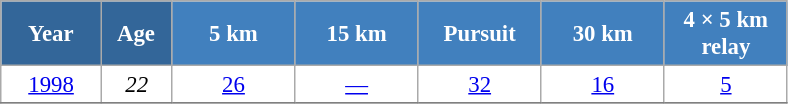<table class="wikitable" style="font-size:95%; text-align:center; border:grey solid 1px; border-collapse:collapse; background:#ffffff;">
<tr>
<th style="background-color:#369; color:white; width:60px;"> Year </th>
<th style="background-color:#369; color:white; width:40px;"> Age </th>
<th style="background-color:#4180be; color:white; width:75px;"> 5 km </th>
<th style="background-color:#4180be; color:white; width:75px;"> 15 km </th>
<th style="background-color:#4180be; color:white; width:75px;"> Pursuit </th>
<th style="background-color:#4180be; color:white; width:75px;"> 30 km </th>
<th style="background-color:#4180be; color:white; width:75px;"> 4 × 5 km <br> relay </th>
</tr>
<tr>
<td><a href='#'>1998</a></td>
<td><em>22</em></td>
<td><a href='#'>26</a></td>
<td><a href='#'>—</a></td>
<td><a href='#'>32</a></td>
<td><a href='#'>16</a></td>
<td><a href='#'>5</a></td>
</tr>
<tr>
</tr>
</table>
